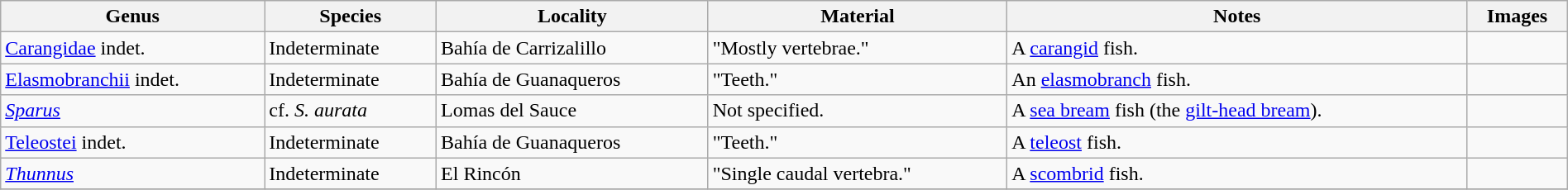<table class="wikitable" align="center" width="100%">
<tr>
<th>Genus</th>
<th>Species</th>
<th>Locality</th>
<th>Material</th>
<th>Notes</th>
<th>Images</th>
</tr>
<tr>
<td><a href='#'>Carangidae</a> indet.</td>
<td>Indeterminate</td>
<td>Bahía de Carrizalillo</td>
<td>"Mostly vertebrae."</td>
<td>A <a href='#'>carangid</a> fish.</td>
<td></td>
</tr>
<tr>
<td><a href='#'>Elasmobranchii</a> indet.</td>
<td>Indeterminate</td>
<td>Bahía de Guanaqueros</td>
<td>"Teeth."</td>
<td>An <a href='#'>elasmobranch</a> fish.</td>
<td></td>
</tr>
<tr>
<td><em><a href='#'>Sparus</a></em></td>
<td>cf. <em>S. aurata</em></td>
<td>Lomas del Sauce</td>
<td>Not specified.</td>
<td>A <a href='#'>sea bream</a> fish (the <a href='#'>gilt-head bream</a>).</td>
<td></td>
</tr>
<tr>
<td><a href='#'>Teleostei</a> indet.</td>
<td>Indeterminate</td>
<td>Bahía de Guanaqueros</td>
<td>"Teeth."</td>
<td>A <a href='#'>teleost</a> fish.</td>
<td></td>
</tr>
<tr>
<td><em><a href='#'>Thunnus</a></em></td>
<td>Indeterminate</td>
<td>El Rincón</td>
<td>"Single caudal vertebra."</td>
<td>A <a href='#'>scombrid</a> fish.</td>
<td></td>
</tr>
<tr>
</tr>
</table>
